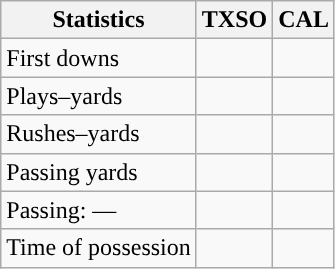<table class="wikitable" style="float:left">
<tr>
<th>Statistics</th>
<th>TXSO</th>
<th>CAL</th>
</tr>
<tr>
<td>First downs</td>
<td></td>
<td></td>
</tr>
<tr>
<td>Plays–yards</td>
<td></td>
<td></td>
</tr>
<tr>
<td>Rushes–yards</td>
<td></td>
<td></td>
</tr>
<tr>
<td>Passing yards</td>
<td></td>
<td></td>
</tr>
<tr>
<td>Passing: ––</td>
<td></td>
<td></td>
</tr>
<tr>
<td>Time of possession</td>
<td></td>
<td></td>
</tr>
</table>
